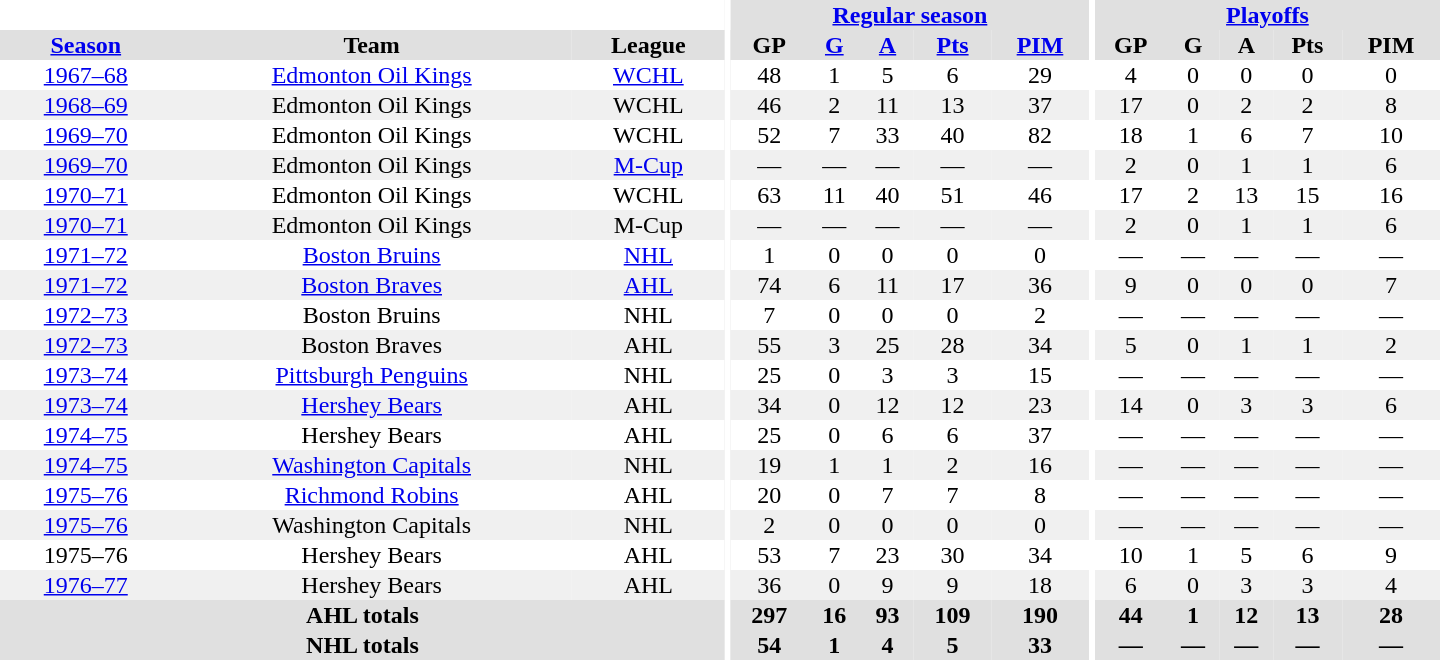<table border="0" cellpadding="1" cellspacing="0" style="text-align:center; width:60em">
<tr bgcolor="#e0e0e0">
<th colspan="3" bgcolor="#ffffff"></th>
<th rowspan="100" bgcolor="#ffffff"></th>
<th colspan="5"><a href='#'>Regular season</a></th>
<th rowspan="100" bgcolor="#ffffff"></th>
<th colspan="5"><a href='#'>Playoffs</a></th>
</tr>
<tr bgcolor="#e0e0e0">
<th><a href='#'>Season</a></th>
<th>Team</th>
<th>League</th>
<th>GP</th>
<th><a href='#'>G</a></th>
<th><a href='#'>A</a></th>
<th><a href='#'>Pts</a></th>
<th><a href='#'>PIM</a></th>
<th>GP</th>
<th>G</th>
<th>A</th>
<th>Pts</th>
<th>PIM</th>
</tr>
<tr>
<td><a href='#'>1967–68</a></td>
<td><a href='#'>Edmonton Oil Kings</a></td>
<td><a href='#'>WCHL</a></td>
<td>48</td>
<td>1</td>
<td>5</td>
<td>6</td>
<td>29</td>
<td>4</td>
<td>0</td>
<td>0</td>
<td>0</td>
<td>0</td>
</tr>
<tr bgcolor="#f0f0f0">
<td><a href='#'>1968–69</a></td>
<td>Edmonton Oil Kings</td>
<td>WCHL</td>
<td>46</td>
<td>2</td>
<td>11</td>
<td>13</td>
<td>37</td>
<td>17</td>
<td>0</td>
<td>2</td>
<td>2</td>
<td>8</td>
</tr>
<tr>
<td><a href='#'>1969–70</a></td>
<td>Edmonton Oil Kings</td>
<td>WCHL</td>
<td>52</td>
<td>7</td>
<td>33</td>
<td>40</td>
<td>82</td>
<td>18</td>
<td>1</td>
<td>6</td>
<td>7</td>
<td>10</td>
</tr>
<tr bgcolor="#f0f0f0">
<td><a href='#'>1969–70</a></td>
<td>Edmonton Oil Kings</td>
<td><a href='#'>M-Cup</a></td>
<td>—</td>
<td>—</td>
<td>—</td>
<td>—</td>
<td>—</td>
<td>2</td>
<td>0</td>
<td>1</td>
<td>1</td>
<td>6</td>
</tr>
<tr>
<td><a href='#'>1970–71</a></td>
<td>Edmonton Oil Kings</td>
<td>WCHL</td>
<td>63</td>
<td>11</td>
<td>40</td>
<td>51</td>
<td>46</td>
<td>17</td>
<td>2</td>
<td>13</td>
<td>15</td>
<td>16</td>
</tr>
<tr bgcolor="#f0f0f0">
<td><a href='#'>1970–71</a></td>
<td>Edmonton Oil Kings</td>
<td>M-Cup</td>
<td>—</td>
<td>—</td>
<td>—</td>
<td>—</td>
<td>—</td>
<td>2</td>
<td>0</td>
<td>1</td>
<td>1</td>
<td>6</td>
</tr>
<tr>
<td><a href='#'>1971–72</a></td>
<td><a href='#'>Boston Bruins</a></td>
<td><a href='#'>NHL</a></td>
<td>1</td>
<td>0</td>
<td>0</td>
<td>0</td>
<td>0</td>
<td>—</td>
<td>—</td>
<td>—</td>
<td>—</td>
<td>—</td>
</tr>
<tr bgcolor="#f0f0f0">
<td><a href='#'>1971–72</a></td>
<td><a href='#'>Boston Braves</a></td>
<td><a href='#'>AHL</a></td>
<td>74</td>
<td>6</td>
<td>11</td>
<td>17</td>
<td>36</td>
<td>9</td>
<td>0</td>
<td>0</td>
<td>0</td>
<td>7</td>
</tr>
<tr>
<td><a href='#'>1972–73</a></td>
<td>Boston Bruins</td>
<td>NHL</td>
<td>7</td>
<td>0</td>
<td>0</td>
<td>0</td>
<td>2</td>
<td>—</td>
<td>—</td>
<td>—</td>
<td>—</td>
<td>—</td>
</tr>
<tr bgcolor="#f0f0f0">
<td><a href='#'>1972–73</a></td>
<td>Boston Braves</td>
<td>AHL</td>
<td>55</td>
<td>3</td>
<td>25</td>
<td>28</td>
<td>34</td>
<td>5</td>
<td>0</td>
<td>1</td>
<td>1</td>
<td>2</td>
</tr>
<tr>
<td><a href='#'>1973–74</a></td>
<td><a href='#'>Pittsburgh Penguins</a></td>
<td>NHL</td>
<td>25</td>
<td>0</td>
<td>3</td>
<td>3</td>
<td>15</td>
<td>—</td>
<td>—</td>
<td>—</td>
<td>—</td>
<td>—</td>
</tr>
<tr bgcolor="#f0f0f0">
<td><a href='#'>1973–74</a></td>
<td><a href='#'>Hershey Bears</a></td>
<td>AHL</td>
<td>34</td>
<td>0</td>
<td>12</td>
<td>12</td>
<td>23</td>
<td>14</td>
<td>0</td>
<td>3</td>
<td>3</td>
<td>6</td>
</tr>
<tr>
<td><a href='#'>1974–75</a></td>
<td>Hershey Bears</td>
<td>AHL</td>
<td>25</td>
<td>0</td>
<td>6</td>
<td>6</td>
<td>37</td>
<td>—</td>
<td>—</td>
<td>—</td>
<td>—</td>
<td>—</td>
</tr>
<tr bgcolor="#f0f0f0">
<td><a href='#'>1974–75</a></td>
<td><a href='#'>Washington Capitals</a></td>
<td>NHL</td>
<td>19</td>
<td>1</td>
<td>1</td>
<td>2</td>
<td>16</td>
<td>—</td>
<td>—</td>
<td>—</td>
<td>—</td>
<td>—</td>
</tr>
<tr>
<td><a href='#'>1975–76</a></td>
<td><a href='#'>Richmond Robins</a></td>
<td>AHL</td>
<td>20</td>
<td>0</td>
<td>7</td>
<td>7</td>
<td>8</td>
<td>—</td>
<td>—</td>
<td>—</td>
<td>—</td>
<td>—</td>
</tr>
<tr bgcolor="#f0f0f0">
<td><a href='#'>1975–76</a></td>
<td>Washington Capitals</td>
<td>NHL</td>
<td>2</td>
<td>0</td>
<td>0</td>
<td>0</td>
<td>0</td>
<td>—</td>
<td>—</td>
<td>—</td>
<td>—</td>
<td>—</td>
</tr>
<tr>
<td>1975–76</td>
<td>Hershey Bears</td>
<td>AHL</td>
<td>53</td>
<td>7</td>
<td>23</td>
<td>30</td>
<td>34</td>
<td>10</td>
<td>1</td>
<td>5</td>
<td>6</td>
<td>9</td>
</tr>
<tr bgcolor="#f0f0f0">
<td><a href='#'>1976–77</a></td>
<td>Hershey Bears</td>
<td>AHL</td>
<td>36</td>
<td>0</td>
<td>9</td>
<td>9</td>
<td>18</td>
<td>6</td>
<td>0</td>
<td>3</td>
<td>3</td>
<td>4</td>
</tr>
<tr bgcolor="#e0e0e0">
<th colspan="3">AHL totals</th>
<th>297</th>
<th>16</th>
<th>93</th>
<th>109</th>
<th>190</th>
<th>44</th>
<th>1</th>
<th>12</th>
<th>13</th>
<th>28</th>
</tr>
<tr bgcolor="#e0e0e0">
<th colspan="3">NHL totals</th>
<th>54</th>
<th>1</th>
<th>4</th>
<th>5</th>
<th>33</th>
<th>—</th>
<th>—</th>
<th>—</th>
<th>—</th>
<th>—</th>
</tr>
</table>
